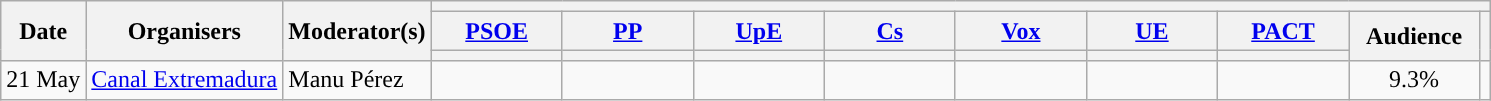<table class="wikitable" style="text-align:center;">
<tr>
<th rowspan="3">Date</th>
<th rowspan="3">Organisers</th>
<th rowspan="3">Moderator(s)</th>
<th colspan="11">  </th>
</tr>
<tr>
<th scope="col" style="width:5em;"><a href='#'>PSOE</a></th>
<th scope="col" style="width:5em;"><a href='#'>PP</a></th>
<th scope="col" style="width:5em;"><a href='#'>UpE</a></th>
<th scope="col" style="width:5em;"><a href='#'>Cs</a></th>
<th scope="col" style="width:5em;"><a href='#'>Vox</a></th>
<th scope="col" style="width:5em;"><a href='#'>UE</a></th>
<th scope="col" style="width:5em;"><a href='#'>PACT</a></th>
<th rowspan="2" scope="col" style="width:5em;">Audience</th>
<th rowspan="2"></th>
</tr>
<tr>
<th style="color:inherit;background:"></th>
<th style="color:inherit;background:"></th>
<th style="color:inherit;background:"></th>
<th style="color:inherit;background:"></th>
<th style="color:inherit;background:"></th>
<th style="color:inherit;background:"></th>
<th style="color:inherit;background:"></th>
</tr>
<tr>
<td style="white-space:nowrap; text-align:left;">21 May</td>
<td style="white-space:nowrap; text-align:left;"><a href='#'>Canal Extremadura</a></td>
<td style="white-space:nowrap; text-align:left;">Manu Pérez</td>
<td></td>
<td></td>
<td></td>
<td></td>
<td></td>
<td></td>
<td></td>
<td>9.3%<br></td>
<td></td>
</tr>
</table>
